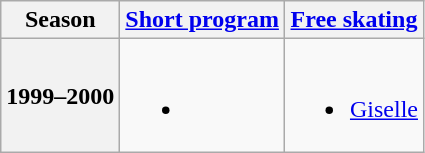<table class="wikitable" style="text-align:center">
<tr>
<th>Season</th>
<th><a href='#'>Short program</a></th>
<th><a href='#'>Free skating</a></th>
</tr>
<tr>
<th>1999–2000<br></th>
<td><br><ul><li></li></ul></td>
<td><br><ul><li><a href='#'>Giselle</a> <br></li></ul></td>
</tr>
</table>
